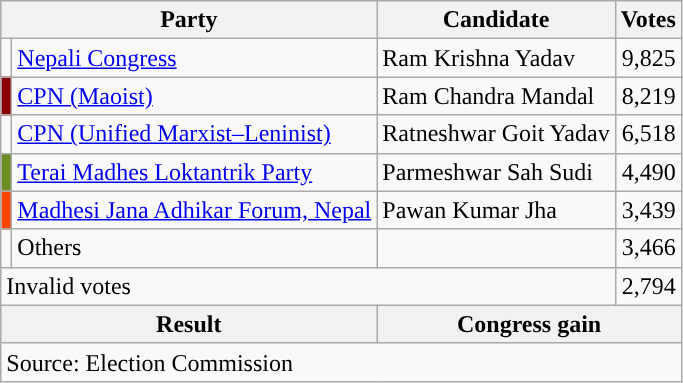<table class="wikitable">
<tr>
<th colspan="2">Party</th>
<th>Candidate</th>
<th>Votes</th>
</tr>
<tr>
<td style="background-color:"></td>
<td><a href='#'>Nepali Congress</a></td>
<td>Ram Krishna Yadav</td>
<td style="text-align:right ">9,825</td>
</tr>
<tr>
<td style="background-color:darkred"></td>
<td><a href='#'>CPN (Maoist)</a></td>
<td>Ram Chandra Mandal</td>
<td style="text-align:right ">8,219</td>
</tr>
<tr>
<td style="background-color:"></td>
<td><a href='#'>CPN (Unified Marxist–Leninist)</a></td>
<td>Ratneshwar Goit Yadav</td>
<td style="text-align:right ">6,518</td>
</tr>
<tr>
<td style="background-color:olivedrab"></td>
<td><a href='#'>Terai Madhes Loktantrik Party</a></td>
<td>Parmeshwar Sah Sudi</td>
<td style="text-align:right ">4,490</td>
</tr>
<tr>
<td style="background-color:orangered"></td>
<td><a href='#'>Madhesi Jana Adhikar Forum, Nepal</a></td>
<td>Pawan Kumar Jha</td>
<td style="text-align:right ">3,439</td>
</tr>
<tr>
<td></td>
<td>Others</td>
<td></td>
<td style="text-align:right ">3,466</td>
</tr>
<tr>
<td colspan="3">Invalid votes</td>
<td style="text-align:right ">2,794</td>
</tr>
<tr>
<th colspan="2">Result</th>
<th colspan="2">Congress gain</th>
</tr>
<tr>
<td colspan="4">Source: Election Commission</td>
</tr>
</table>
